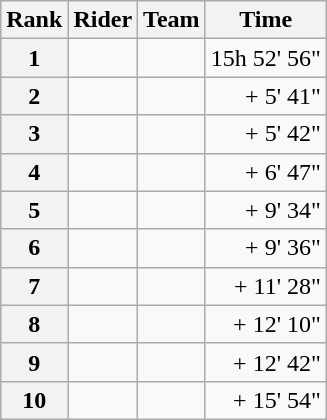<table class="wikitable" margin-bottom:0;">
<tr>
<th scope="col">Rank</th>
<th scope="col">Rider</th>
<th scope="col">Team</th>
<th scope="col">Time</th>
</tr>
<tr>
<th scope="row">1</th>
<td> </td>
<td></td>
<td align="right">15h 52' 56"</td>
</tr>
<tr>
<th scope="row">2</th>
<td></td>
<td></td>
<td align="right">+ 5' 41"</td>
</tr>
<tr>
<th scope="row">3</th>
<td></td>
<td></td>
<td align="right">+ 5' 42"</td>
</tr>
<tr>
<th scope="row">4</th>
<td></td>
<td></td>
<td align="right">+ 6' 47"</td>
</tr>
<tr>
<th scope="row">5</th>
<td></td>
<td></td>
<td align="right">+ 9' 34"</td>
</tr>
<tr>
<th scope="row">6</th>
<td></td>
<td></td>
<td align="right">+ 9' 36"</td>
</tr>
<tr>
<th scope="row">7</th>
<td></td>
<td></td>
<td align="right">+ 11' 28"</td>
</tr>
<tr>
<th scope="row">8</th>
<td></td>
<td></td>
<td align="right">+ 12' 10"</td>
</tr>
<tr>
<th scope="row">9</th>
<td></td>
<td></td>
<td align="right">+ 12' 42"</td>
</tr>
<tr>
<th scope="row">10</th>
<td></td>
<td></td>
<td align="right">+ 15' 54"</td>
</tr>
</table>
